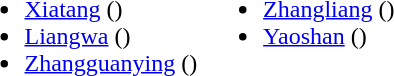<table>
<tr>
<td valign="top"><br><ul><li><a href='#'>Xiatang</a> ()</li><li><a href='#'>Liangwa</a> ()</li><li><a href='#'>Zhangguanying</a> ()</li></ul></td>
<td valign="top"><br><ul><li><a href='#'>Zhangliang</a> ()</li><li><a href='#'>Yaoshan</a> ()</li></ul></td>
</tr>
</table>
